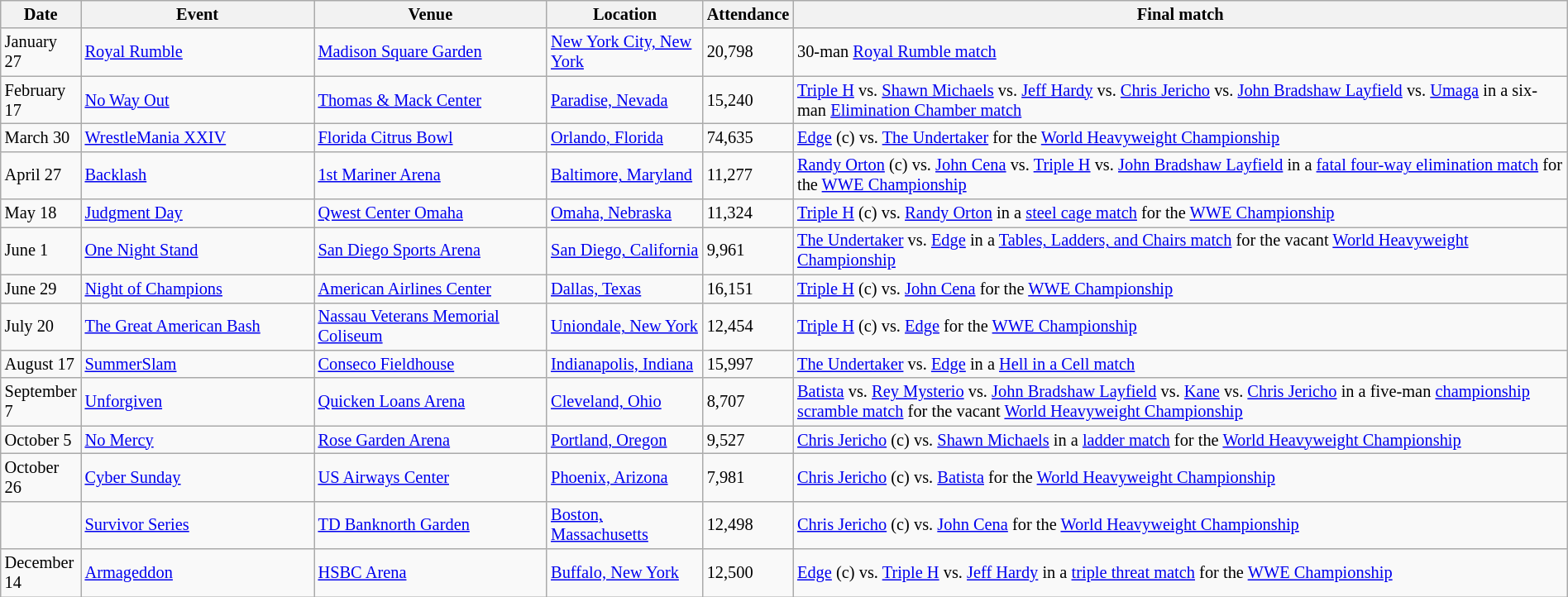<table id="Past_events_2008" class="sortable wikitable succession-box" style="font-size:85%; width:100%">
<tr>
<th scope="col" style="width:5%;">Date</th>
<th scope="col" style="width:15%;">Event</th>
<th scope="col" style="width:15%;">Venue</th>
<th scope="col" style="width:10%;">Location</th>
<th scope="col" style="width:5%;">Attendance</th>
<th scope="col" style="width:50%;">Final match</th>
</tr>
<tr>
<td>January 27</td>
<td><a href='#'>Royal Rumble</a></td>
<td><a href='#'>Madison Square Garden</a></td>
<td><a href='#'>New York City, New York</a></td>
<td>20,798</td>
<td>30-man <a href='#'>Royal Rumble match</a></td>
</tr>
<tr>
<td>February 17</td>
<td><a href='#'>No Way Out</a></td>
<td><a href='#'>Thomas & Mack Center</a></td>
<td><a href='#'>Paradise, Nevada</a></td>
<td>15,240</td>
<td><a href='#'>Triple H</a> vs. <a href='#'>Shawn Michaels</a> vs. <a href='#'>Jeff Hardy</a> vs. <a href='#'>Chris Jericho</a> vs. <a href='#'>John Bradshaw Layfield</a> vs. <a href='#'>Umaga</a> in a six-man <a href='#'>Elimination Chamber match</a></td>
</tr>
<tr>
<td>March 30</td>
<td><a href='#'>WrestleMania XXIV</a></td>
<td><a href='#'>Florida Citrus Bowl</a></td>
<td><a href='#'>Orlando, Florida</a></td>
<td>74,635</td>
<td><a href='#'>Edge</a> (c) vs. <a href='#'>The Undertaker</a> for the <a href='#'>World Heavyweight Championship</a></td>
</tr>
<tr>
<td>April 27</td>
<td><a href='#'>Backlash</a></td>
<td><a href='#'>1st Mariner Arena</a></td>
<td><a href='#'>Baltimore, Maryland</a></td>
<td>11,277</td>
<td><a href='#'>Randy Orton</a> (c) vs. <a href='#'>John Cena</a> vs. <a href='#'>Triple H</a> vs. <a href='#'>John Bradshaw Layfield</a> in a <a href='#'>fatal four-way elimination match</a> for the <a href='#'>WWE Championship</a></td>
</tr>
<tr>
<td>May 18</td>
<td><a href='#'>Judgment Day</a></td>
<td><a href='#'>Qwest Center Omaha</a></td>
<td><a href='#'>Omaha, Nebraska</a></td>
<td>11,324</td>
<td><a href='#'>Triple H</a> (c) vs. <a href='#'>Randy Orton</a> in a <a href='#'>steel cage match</a> for the <a href='#'>WWE Championship</a></td>
</tr>
<tr>
<td>June 1</td>
<td><a href='#'>One Night Stand</a></td>
<td><a href='#'>San Diego Sports Arena</a></td>
<td><a href='#'>San Diego, California</a></td>
<td>9,961</td>
<td><a href='#'>The Undertaker</a> vs. <a href='#'>Edge</a> in a <a href='#'>Tables, Ladders, and Chairs match</a> for the vacant <a href='#'>World Heavyweight Championship</a></td>
</tr>
<tr>
<td>June 29</td>
<td><a href='#'>Night of Champions</a></td>
<td><a href='#'>American Airlines Center</a></td>
<td><a href='#'>Dallas, Texas</a></td>
<td>16,151</td>
<td><a href='#'>Triple H</a> (c) vs. <a href='#'>John Cena</a> for the <a href='#'>WWE Championship</a></td>
</tr>
<tr>
<td>July 20</td>
<td><a href='#'>The Great American Bash</a></td>
<td><a href='#'>Nassau Veterans Memorial Coliseum</a></td>
<td><a href='#'>Uniondale, New York</a></td>
<td>12,454</td>
<td><a href='#'>Triple H</a> (c) vs. <a href='#'>Edge</a> for the <a href='#'>WWE Championship</a></td>
</tr>
<tr>
<td>August 17</td>
<td><a href='#'>SummerSlam</a></td>
<td><a href='#'>Conseco Fieldhouse</a></td>
<td><a href='#'>Indianapolis, Indiana</a></td>
<td>15,997</td>
<td><a href='#'>The Undertaker</a> vs. <a href='#'>Edge</a> in a <a href='#'>Hell in a Cell match</a></td>
</tr>
<tr>
<td>September 7</td>
<td><a href='#'>Unforgiven</a></td>
<td><a href='#'>Quicken Loans Arena</a></td>
<td><a href='#'>Cleveland, Ohio</a></td>
<td>8,707</td>
<td><a href='#'>Batista</a> vs. <a href='#'>Rey Mysterio</a> vs. <a href='#'>John Bradshaw Layfield</a> vs. <a href='#'>Kane</a> vs. <a href='#'>Chris Jericho</a> in a five-man <a href='#'>championship scramble match</a> for the vacant <a href='#'>World Heavyweight Championship</a></td>
</tr>
<tr>
<td>October 5</td>
<td><a href='#'>No Mercy</a></td>
<td><a href='#'>Rose Garden Arena</a></td>
<td><a href='#'>Portland, Oregon</a></td>
<td>9,527</td>
<td><a href='#'>Chris Jericho</a> (c) vs. <a href='#'>Shawn Michaels</a> in a <a href='#'>ladder match</a> for the <a href='#'>World Heavyweight Championship</a></td>
</tr>
<tr>
<td>October 26</td>
<td><a href='#'>Cyber Sunday</a></td>
<td><a href='#'>US Airways Center</a></td>
<td><a href='#'>Phoenix, Arizona</a></td>
<td>7,981</td>
<td><a href='#'>Chris Jericho</a> (c) vs. <a href='#'>Batista</a> for the <a href='#'>World Heavyweight Championship</a></td>
</tr>
<tr>
<td></td>
<td><a href='#'>Survivor Series</a></td>
<td><a href='#'>TD Banknorth Garden</a></td>
<td><a href='#'>Boston, Massachusetts</a></td>
<td>12,498</td>
<td><a href='#'>Chris Jericho</a> (c) vs. <a href='#'>John Cena</a> for the <a href='#'>World Heavyweight Championship</a></td>
</tr>
<tr>
<td>December 14</td>
<td><a href='#'>Armageddon</a></td>
<td><a href='#'>HSBC Arena</a></td>
<td><a href='#'>Buffalo, New York</a></td>
<td>12,500</td>
<td><a href='#'>Edge</a> (c) vs. <a href='#'>Triple H</a> vs. <a href='#'>Jeff Hardy</a> in a <a href='#'>triple threat match</a> for the <a href='#'>WWE Championship</a></td>
</tr>
</table>
